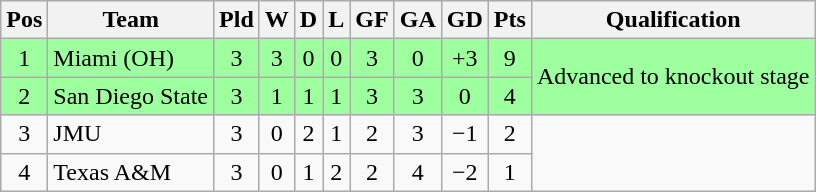<table class="wikitable" style="text-align:center">
<tr>
<th>Pos</th>
<th>Team</th>
<th>Pld</th>
<th>W</th>
<th>D</th>
<th>L</th>
<th>GF</th>
<th>GA</th>
<th>GD</th>
<th>Pts</th>
<th>Qualification</th>
</tr>
<tr bgcolor="#9eff9e">
<td>1</td>
<td style="text-align:left">Miami (OH)</td>
<td>3</td>
<td>3</td>
<td>0</td>
<td>0</td>
<td>3</td>
<td>0</td>
<td>+3</td>
<td>9</td>
<td rowspan="2">Advanced to knockout stage</td>
</tr>
<tr bgcolor="#9eff9e">
<td>2</td>
<td style="text-align:left">San Diego State</td>
<td>3</td>
<td>1</td>
<td>1</td>
<td>1</td>
<td>3</td>
<td>3</td>
<td>0</td>
<td>4</td>
</tr>
<tr>
<td>3</td>
<td style="text-align:left">JMU</td>
<td>3</td>
<td>0</td>
<td>2</td>
<td>1</td>
<td>2</td>
<td>3</td>
<td>−1</td>
<td>2</td>
<td rowspan="2"></td>
</tr>
<tr>
<td>4</td>
<td style="text-align:left">Texas A&M</td>
<td>3</td>
<td>0</td>
<td>1</td>
<td>2</td>
<td>2</td>
<td>4</td>
<td>−2</td>
<td>1</td>
</tr>
</table>
